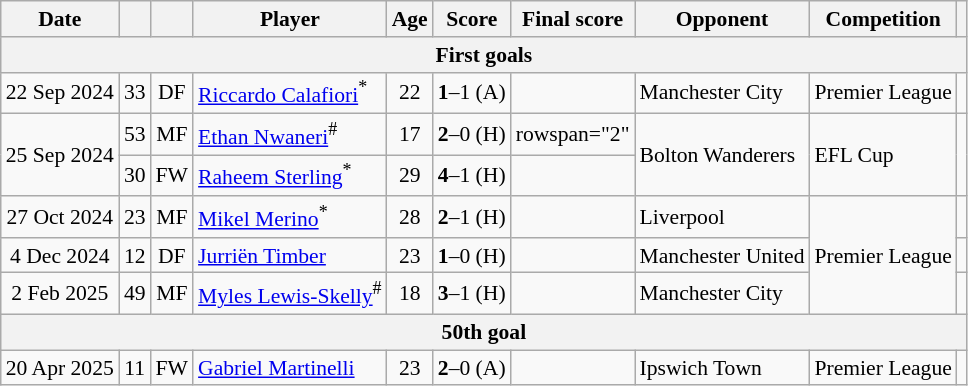<table class="wikitable" style="text-align:center; font-size:90%;">
<tr>
<th>Date</th>
<th></th>
<th></th>
<th>Player</th>
<th>Age</th>
<th>Score</th>
<th>Final score</th>
<th>Opponent</th>
<th>Competition</th>
<th></th>
</tr>
<tr>
<th colspan="10">First goals</th>
</tr>
<tr>
<td>22 Sep 2024</td>
<td>33</td>
<td>DF</td>
<td style="text-align:left;"> <a href='#'>Riccardo Calafiori</a><sup>*</sup></td>
<td>22</td>
<td><strong>1</strong>–1 (A)</td>
<td></td>
<td style="text-align:left;">Manchester City</td>
<td style="text-align:left;">Premier League</td>
<td></td>
</tr>
<tr>
<td rowspan="2">25 Sep 2024</td>
<td>53</td>
<td>MF</td>
<td style="text-align:left;"> <a href='#'>Ethan Nwaneri</a><sup>#</sup></td>
<td>17</td>
<td><strong>2</strong>–0 (H)</td>
<td>rowspan="2" </td>
<td rowspan="2" style="text-align:left;">Bolton Wanderers</td>
<td rowspan="2" style="text-align:left;">EFL Cup</td>
<td rowspan="2"></td>
</tr>
<tr>
<td>30</td>
<td>FW</td>
<td style="text-align:left;"> <a href='#'>Raheem Sterling</a><sup>*</sup></td>
<td>29</td>
<td><strong>4</strong>–1 (H)</td>
</tr>
<tr>
<td>27 Oct 2024</td>
<td>23</td>
<td>MF</td>
<td style="text-align:left;"> <a href='#'>Mikel Merino</a><sup>*</sup></td>
<td>28</td>
<td><strong>2</strong>–1 (H)</td>
<td></td>
<td style="text-align:left;">Liverpool</td>
<td rowspan="3" style="text-align:left;">Premier League</td>
<td></td>
</tr>
<tr>
<td>4 Dec 2024</td>
<td>12</td>
<td>DF</td>
<td style="text-align:left;"> <a href='#'>Jurriën Timber</a></td>
<td>23</td>
<td><strong>1</strong>–0 (H)</td>
<td></td>
<td style="text-align:left;">Manchester United</td>
<td></td>
</tr>
<tr>
<td>2 Feb 2025</td>
<td>49</td>
<td>MF</td>
<td style="text-align:left;"> <a href='#'>Myles Lewis-Skelly</a><sup>#</sup></td>
<td>18</td>
<td><strong>3</strong>–1 (H)</td>
<td></td>
<td style="text-align:left;">Manchester City</td>
<td></td>
</tr>
<tr>
<th colspan="10">50th goal</th>
</tr>
<tr>
<td>20 Apr 2025</td>
<td>11</td>
<td>FW</td>
<td style="text-align:left;"> <a href='#'>Gabriel Martinelli</a></td>
<td>23</td>
<td><strong>2</strong>–0 (A)</td>
<td></td>
<td style="text-align:left;">Ipswich Town</td>
<td style="text-align:left;">Premier League</td>
<td></td>
</tr>
</table>
